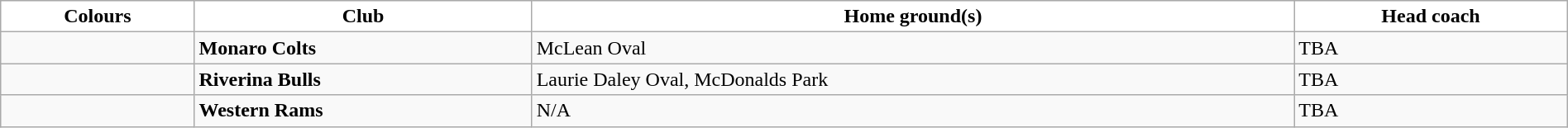<table class="wikitable" style="width:100%; text-align:left">
<tr>
<th style="background:white">Colours</th>
<th style="background:white">Club</th>
<th style="background:white">Home ground(s)</th>
<th style="background:white">Head coach</th>
</tr>
<tr>
<td></td>
<td><strong>Monaro Colts</strong></td>
<td>McLean Oval</td>
<td>TBA</td>
</tr>
<tr>
<td></td>
<td><strong>Riverina Bulls</strong></td>
<td>Laurie Daley Oval, McDonalds Park</td>
<td>TBA</td>
</tr>
<tr>
<td></td>
<td><strong>Western Rams</strong></td>
<td>N/A</td>
<td>TBA</td>
</tr>
</table>
